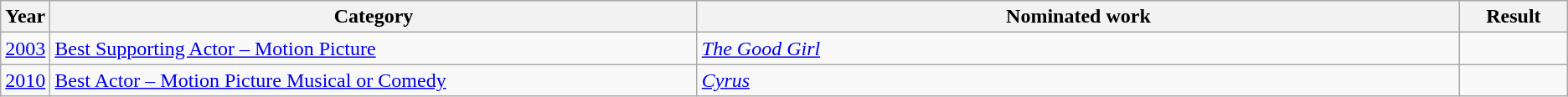<table class="wikitable sortable">
<tr>
<th scope="col" style="width:1em;">Year</th>
<th scope="col" style="width:33em;">Category</th>
<th scope="col" style="width:39em;">Nominated work</th>
<th scope="col" style="width:5em;">Result</th>
</tr>
<tr>
<td><a href='#'>2003</a></td>
<td><a href='#'>Best Supporting Actor – Motion Picture</a></td>
<td><em><a href='#'>The Good Girl</a></em></td>
<td></td>
</tr>
<tr>
<td><a href='#'>2010</a></td>
<td><a href='#'>Best Actor – Motion Picture Musical or Comedy</a></td>
<td><em><a href='#'>Cyrus</a></em></td>
<td></td>
</tr>
</table>
